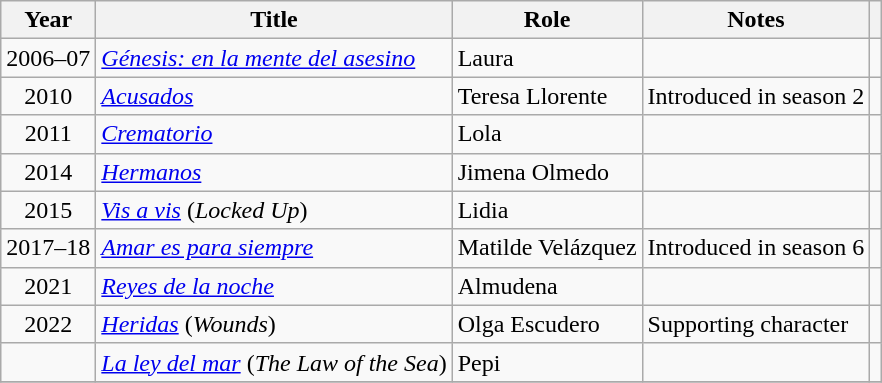<table class="wikitable sortable">
<tr>
<th>Year</th>
<th>Title</th>
<th>Role</th>
<th class="unsortable">Notes</th>
<th></th>
</tr>
<tr>
<td align = "center">2006–07</td>
<td><em><a href='#'>Génesis: en la mente del asesino</a></em></td>
<td>Laura</td>
<td></td>
<td align = "center"></td>
</tr>
<tr>
<td align = "center">2010</td>
<td><em><a href='#'>Acusados</a></em></td>
<td>Teresa Llorente</td>
<td>Introduced in season 2</td>
<td align = "center"></td>
</tr>
<tr>
<td align = "center">2011</td>
<td><em><a href='#'>Crematorio</a></em></td>
<td>Lola</td>
<td></td>
<td align = "center"></td>
</tr>
<tr>
<td align = "center">2014</td>
<td><em><a href='#'>Hermanos</a></em></td>
<td>Jimena Olmedo</td>
<td></td>
<td align = "center"></td>
</tr>
<tr>
<td align = "center">2015</td>
<td><em><a href='#'>Vis a vis</a></em> (<em>Locked Up</em>)</td>
<td>Lidia</td>
<td></td>
<td align = "center"></td>
</tr>
<tr>
<td align = "center">2017–18</td>
<td><em><a href='#'>Amar es para siempre</a></em></td>
<td>Matilde Velázquez</td>
<td>Introduced in season 6</td>
<td align = "center"></td>
</tr>
<tr>
<td align = "center">2021</td>
<td><em><a href='#'>Reyes de la noche</a></em></td>
<td>Almudena</td>
<td></td>
<td align = "center"></td>
</tr>
<tr>
<td align = "center">2022</td>
<td><em><a href='#'>Heridas</a></em> (<em>Wounds</em>)</td>
<td>Olga Escudero</td>
<td>Supporting character</td>
<td align = "center"></td>
</tr>
<tr>
<td></td>
<td><em><a href='#'>La ley del mar</a></em> (<em>The Law of the Sea</em>)</td>
<td>Pepi</td>
<td></td>
<td></td>
</tr>
<tr>
</tr>
</table>
